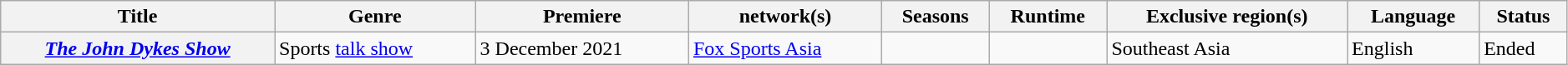<table class="wikitable plainrowheaders sortable" style="width:99%;">
<tr>
<th>Title</th>
<th>Genre</th>
<th>Premiere</th>
<th> network(s)</th>
<th>Seasons</th>
<th>Runtime</th>
<th>Exclusive region(s)</th>
<th>Language</th>
<th>Status</th>
</tr>
<tr>
<th scope="row"><em><a href='#'>The John Dykes Show</a></em></th>
<td>Sports <a href='#'>talk show</a></td>
<td>3 December 2021</td>
<td><a href='#'>Fox Sports Asia</a></td>
<td></td>
<td></td>
<td>Southeast Asia</td>
<td>English</td>
<td>Ended</td>
</tr>
</table>
